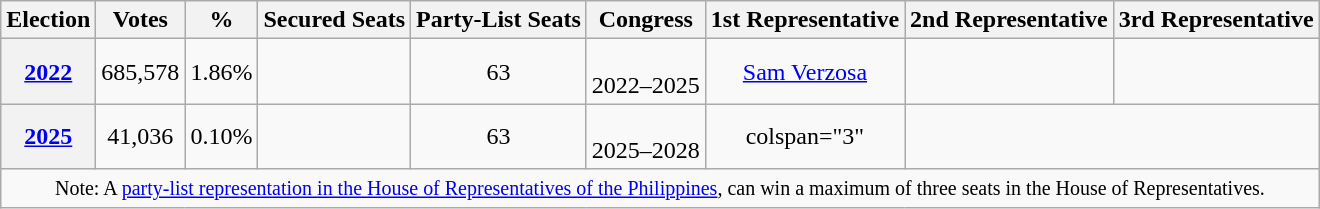<table class=wikitable style="text-align:center">
<tr>
<th>Election</th>
<th>Votes</th>
<th>%</th>
<th>Secured Seats</th>
<th>Party-List Seats</th>
<th>Congress</th>
<th>1st Representative</th>
<th>2nd Representative</th>
<th>3rd Representative</th>
</tr>
<tr>
<th><a href='#'>2022</a></th>
<td>685,578</td>
<td>1.86%</td>
<td></td>
<td>63</td>
<td><small><a href='#'></a></small><br>2022–2025</td>
<td><a href='#'>Sam Verzosa</a></td>
<td></td>
<td></td>
</tr>
<tr>
<th><a href='#'>2025</a></th>
<td>41,036</td>
<td>0.10%</td>
<td></td>
<td>63</td>
<td><small><a href='#'></a></small><br>2025–2028</td>
<td>colspan="3" </td>
</tr>
<tr>
<td colspan="9"><small>Note: A <a href='#'>party-list representation in the House of Representatives of the Philippines</a>, can win a maximum of three seats in the House of Representatives.</small></td>
</tr>
</table>
